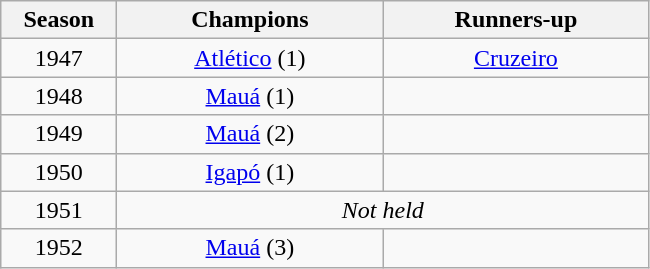<table class="wikitable" style="text-align:center; margin-left:1em;">
<tr>
<th style="width:70px">Season</th>
<th style="width:170px">Champions</th>
<th style="width:170px">Runners-up</th>
</tr>
<tr>
<td>1947</td>
<td><a href='#'>Atlético</a> (1)</td>
<td><a href='#'>Cruzeiro</a></td>
</tr>
<tr>
<td>1948</td>
<td><a href='#'>Mauá</a> (1)</td>
<td></td>
</tr>
<tr>
<td>1949</td>
<td><a href='#'>Mauá</a> (2)</td>
<td></td>
</tr>
<tr>
<td>1950</td>
<td><a href='#'>Igapó</a> (1)</td>
<td></td>
</tr>
<tr>
<td>1951</td>
<td colspan=2><em>Not held</em></td>
</tr>
<tr>
<td>1952</td>
<td><a href='#'>Mauá</a> (3)</td>
<td></td>
</tr>
</table>
